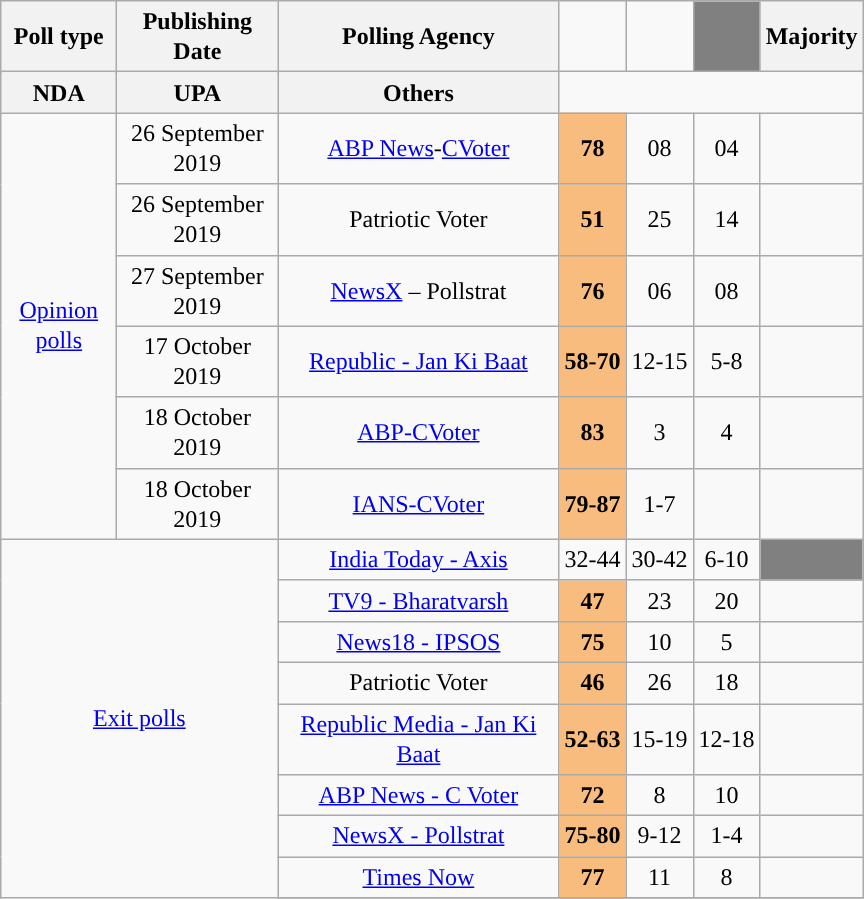<table class="wikitable" style="text-align:center;font-size:100%;line-height:20px;">
<tr>
<th rowspan="2">Poll type</th>
<th class="wikitable" rowspan="2" style="width:100px;">Publishing Date</th>
<th rowspan="2" class="wikitable" style="width:180px;">Polling Agency</th>
<td></td>
<td></td>
<td style="background:gray;"></td>
<th rowspan="2" class="wikitable">Majority</th>
</tr>
<tr>
</tr>
<tr>
<th class="wikitable" style="width:70px;">NDA</th>
<th class="wikitable" style="width:70px;">UPA</th>
<th class="wikitable" style="width:70px;">Others</th>
</tr>
<tr>
<td rowspan="6"><a href='#'>Opinion polls</a></td>
<td>26 September 2019</td>
<td><a href='#'>ABP News</a>-<a href='#'>CVoter</a></td>
<td style="background:#F9BC7F"><strong>78</strong></td>
<td>08</td>
<td>04</td>
<td style="background:"></td>
</tr>
<tr>
<td>26 September 2019</td>
<td>Patriotic Voter </td>
<td style="background:#F9BC7F"><strong>51</strong></td>
<td>25</td>
<td>14</td>
<td style="background:"></td>
</tr>
<tr>
<td>27 September 2019</td>
<td><a href='#'>NewsX</a> – Pollstrat</td>
<td style="background:#F9BC7F"><strong>76</strong></td>
<td>06</td>
<td>08</td>
<td style="background:"></td>
</tr>
<tr>
<td>17 October 2019</td>
<td><a href='#'>Republic - Jan Ki Baat</a></td>
<td style="background:#F9BC7F"><strong>58-70</strong></td>
<td>12-15</td>
<td>5-8</td>
<td style="background:"></td>
</tr>
<tr>
<td>18 October 2019</td>
<td><a href='#'>ABP-CVoter</a></td>
<td style="background:#F9BC7F"><strong>83</strong></td>
<td>3</td>
<td>4</td>
<td style="background:"></td>
</tr>
<tr>
<td>18 October 2019</td>
<td><a href='#'>IANS-CVoter</a></td>
<td style="background:#F9BC7F"><strong>79-87</strong></td>
<td>1-7</td>
<td></td>
<td style="background:"></td>
</tr>
<tr>
<td colspan="2" rowspan="15"><a href='#'>Exit polls</a></td>
<td><a href='#'>India Today - Axis</a></td>
<td>32-44</td>
<td>30-42</td>
<td>6-10</td>
<td style="background: grey; color:white"></td>
</tr>
<tr>
<td><a href='#'>TV9 - Bharatvarsh</a></td>
<td style="background:#F9BC7F"><strong>47</strong></td>
<td>23</td>
<td>20</td>
<td style="background:"></td>
</tr>
<tr>
<td><a href='#'>News18 - IPSOS</a></td>
<td style="background:#F9BC7F"><strong>75</strong></td>
<td>10</td>
<td>5</td>
<td style="background:"></td>
</tr>
<tr>
<td>Patriotic Voter  </td>
<td style="background:#F9BC7F"><strong>46</strong></td>
<td>26</td>
<td>18</td>
<td style="background:"></td>
</tr>
<tr>
<td><a href='#'>Republic Media - Jan Ki Baat</a></td>
<td style="background:#F9BC7F"><strong>52-63</strong></td>
<td>15-19</td>
<td>12-18</td>
<td style="background:"></td>
</tr>
<tr>
<td><a href='#'>ABP News - C Voter</a></td>
<td style="background:#F9BC7F"><strong>72</strong></td>
<td>8</td>
<td>10</td>
<td style="background:"></td>
</tr>
<tr>
<td><a href='#'>NewsX - Pollstrat</a></td>
<td style="background:#F9BC7F"><strong>75-80</strong></td>
<td>9-12</td>
<td>1-4</td>
<td style="background:"></td>
</tr>
<tr>
<td><a href='#'>Times Now</a></td>
<td style="background:#F9BC7F"><strong>77</strong></td>
<td>11</td>
<td>8</td>
<td style="background:"></td>
</tr>
<tr>
</tr>
</table>
